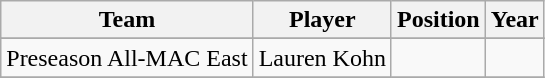<table class="wikitable" border="1">
<tr align=center>
<th style= >Team</th>
<th style= >Player</th>
<th style= >Position</th>
<th style= >Year</th>
</tr>
<tr align="center">
</tr>
<tr>
<td>Preseason All-MAC East</td>
<td>Lauren Kohn</td>
<td></td>
<td></td>
</tr>
<tr>
</tr>
</table>
